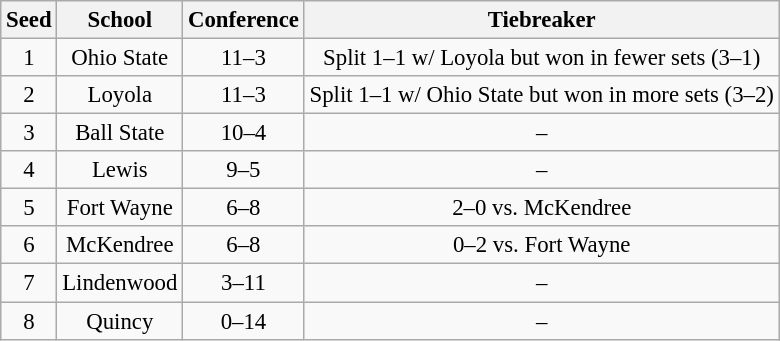<table class="wikitable" style="white-space:nowrap; font-size:95%;text-align:center">
<tr>
<th>Seed</th>
<th>School</th>
<th>Conference</th>
<th>Tiebreaker</th>
</tr>
<tr>
<td>1</td>
<td>Ohio State</td>
<td>11–3</td>
<td>Split 1–1 w/ Loyola but won in fewer sets (3–1)</td>
</tr>
<tr>
<td>2</td>
<td>Loyola</td>
<td>11–3</td>
<td>Split 1–1 w/ Ohio State but won in more sets (3–2)</td>
</tr>
<tr>
<td>3</td>
<td>Ball State</td>
<td>10–4</td>
<td>–</td>
</tr>
<tr>
<td>4</td>
<td>Lewis</td>
<td>9–5</td>
<td>–</td>
</tr>
<tr>
<td>5</td>
<td>Fort Wayne</td>
<td>6–8</td>
<td>2–0 vs. McKendree</td>
</tr>
<tr>
<td>6</td>
<td>McKendree</td>
<td>6–8</td>
<td>0–2 vs. Fort Wayne</td>
</tr>
<tr>
<td>7</td>
<td>Lindenwood</td>
<td>3–11</td>
<td>–</td>
</tr>
<tr>
<td>8</td>
<td>Quincy</td>
<td>0–14</td>
<td>–</td>
</tr>
</table>
